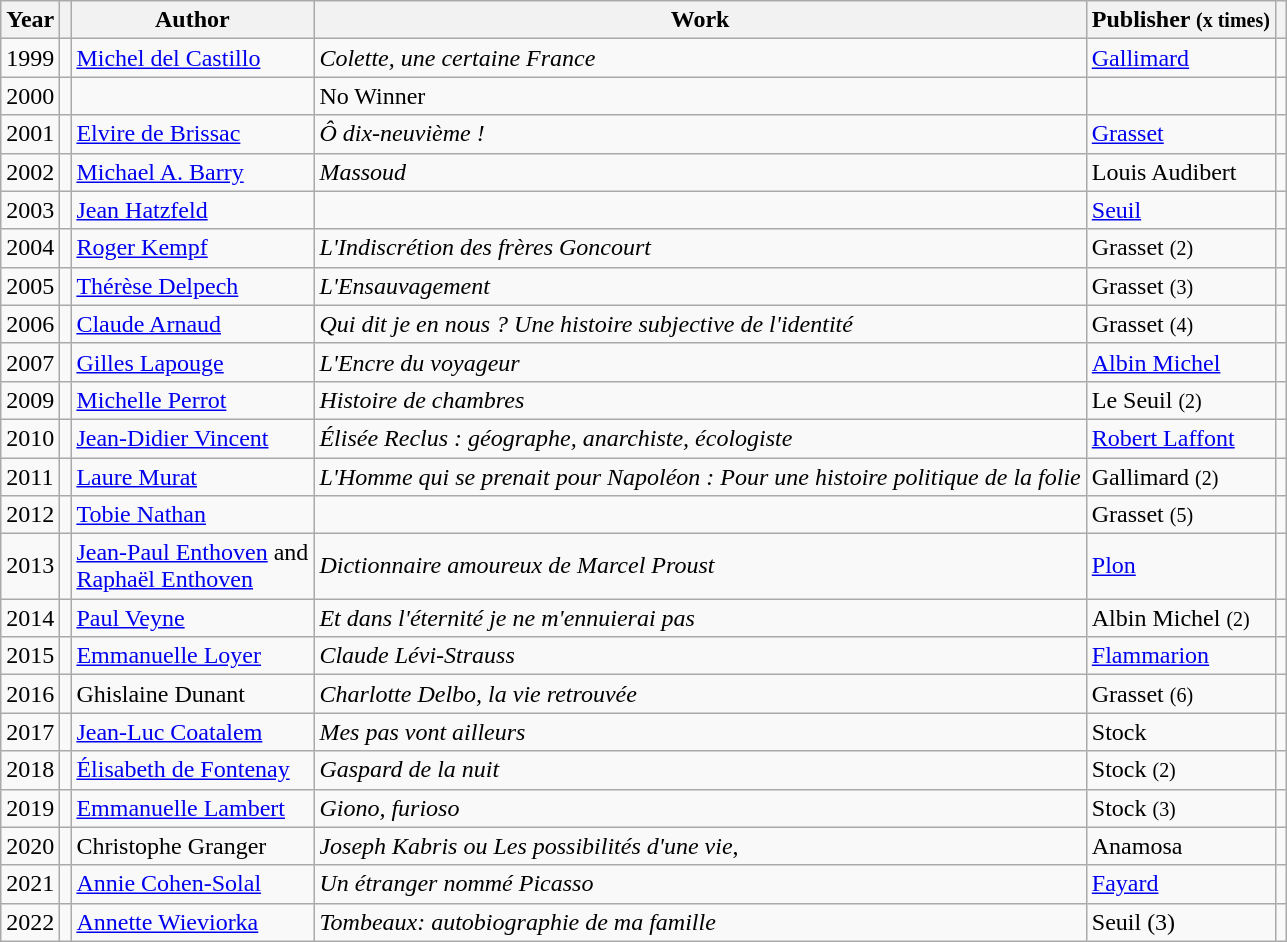<table class="wikitable plainrowheaders sortable">
<tr>
<th scope="col">Year</th>
<th scope="col"></th>
<th scope="col">Author</th>
<th scope="col">Work</th>
<th scope="col">Publisher <small>(x times)</small></th>
<th scope="col" class="unsortable"></th>
</tr>
<tr>
<td>1999</td>
<td></td>
<td><a href='#'>Michel del Castillo</a></td>
<td><em>Colette, une certaine France</em></td>
<td><a href='#'>Gallimard</a></td>
<td></td>
</tr>
<tr>
<td>2000</td>
<td></td>
<td></td>
<td>No Winner</td>
<td></td>
<td></td>
</tr>
<tr>
<td>2001</td>
<td></td>
<td><a href='#'>Elvire de Brissac</a></td>
<td><em>Ô dix-neuvième !</em></td>
<td><a href='#'>Grasset</a></td>
<td></td>
</tr>
<tr>
<td>2002</td>
<td></td>
<td><a href='#'>Michael A. Barry</a></td>
<td><em>Massoud</em></td>
<td>Louis Audibert</td>
<td></td>
</tr>
<tr>
<td>2003</td>
<td></td>
<td><a href='#'>Jean Hatzfeld</a></td>
<td><em></em></td>
<td><a href='#'>Seuil</a></td>
<td></td>
</tr>
<tr>
<td>2004</td>
<td></td>
<td><a href='#'>Roger Kempf</a></td>
<td><em>L'Indiscrétion des frères Goncourt</em></td>
<td>Grasset <small>(2)</small></td>
<td></td>
</tr>
<tr>
<td>2005</td>
<td></td>
<td><a href='#'>Thérèse Delpech</a></td>
<td><em>L'Ensauvagement</em></td>
<td>Grasset <small>(3)</small></td>
<td></td>
</tr>
<tr>
<td>2006</td>
<td></td>
<td><a href='#'>Claude Arnaud</a></td>
<td><em>Qui dit je en nous ? Une histoire subjective de l'identité</em></td>
<td>Grasset <small>(4)</small></td>
<td></td>
</tr>
<tr>
<td>2007</td>
<td></td>
<td><a href='#'>Gilles Lapouge</a></td>
<td><em>L'Encre du voyageur</em></td>
<td><a href='#'>Albin Michel</a></td>
<td></td>
</tr>
<tr>
<td>2009</td>
<td></td>
<td><a href='#'>Michelle Perrot</a></td>
<td><em>Histoire de chambres</em></td>
<td>Le Seuil <small>(2)</small></td>
<td></td>
</tr>
<tr>
<td>2010</td>
<td></td>
<td><a href='#'>Jean-Didier Vincent</a></td>
<td><em>Élisée Reclus : géographe, anarchiste, écologiste</em></td>
<td><a href='#'>Robert Laffont</a></td>
<td></td>
</tr>
<tr>
<td>2011</td>
<td></td>
<td><a href='#'>Laure Murat</a></td>
<td><em>L'Homme qui se prenait pour Napoléon : Pour une histoire politique de la folie</em></td>
<td>Gallimard <small>(2)</small></td>
<td></td>
</tr>
<tr>
<td>2012</td>
<td></td>
<td><a href='#'>Tobie Nathan</a></td>
<td><em></em></td>
<td>Grasset <small>(5)</small></td>
<td></td>
</tr>
<tr>
<td>2013</td>
<td></td>
<td><a href='#'>Jean-Paul Enthoven</a> and<br> <a href='#'>Raphaël Enthoven</a></td>
<td><em>Dictionnaire amoureux de Marcel Proust</em></td>
<td><a href='#'>Plon</a></td>
<td></td>
</tr>
<tr>
<td>2014</td>
<td></td>
<td><a href='#'>Paul Veyne</a></td>
<td><em>Et dans l'éternité je ne m'ennuierai pas</em></td>
<td>Albin Michel <small>(2)</small></td>
<td></td>
</tr>
<tr>
<td>2015</td>
<td></td>
<td><a href='#'>Emmanuelle Loyer</a></td>
<td><em>Claude Lévi-Strauss</em></td>
<td><a href='#'>Flammarion</a></td>
<td></td>
</tr>
<tr>
<td>2016</td>
<td></td>
<td>Ghislaine Dunant</td>
<td><em>Charlotte Delbo, la vie retrouvée</em></td>
<td>Grasset <small>(6)</small></td>
<td></td>
</tr>
<tr>
<td>2017</td>
<td></td>
<td><a href='#'>Jean-Luc Coatalem</a></td>
<td><em>Mes pas vont ailleurs</em></td>
<td>Stock</td>
<td></td>
</tr>
<tr>
<td>2018</td>
<td></td>
<td><a href='#'>Élisabeth de Fontenay</a></td>
<td><em>Gaspard de la nuit</em></td>
<td>Stock <small>(2)</small></td>
<td></td>
</tr>
<tr>
<td>2019</td>
<td></td>
<td><a href='#'>Emmanuelle Lambert</a></td>
<td><em>Giono, furioso</em></td>
<td>Stock <small>(3)</small></td>
<td></td>
</tr>
<tr>
<td>2020</td>
<td></td>
<td>Christophe Granger</td>
<td><em>Joseph Kabris ou Les possibilités d'une vie</em>,</td>
<td>Anamosa</td>
<td></td>
</tr>
<tr>
<td>2021</td>
<td></td>
<td><a href='#'>Annie Cohen-Solal</a></td>
<td><em>Un étranger nommé Picasso</em></td>
<td><a href='#'>Fayard</a></td>
<td style="text-align:center;"></td>
</tr>
<tr>
<td>2022</td>
<td></td>
<td><a href='#'>Annette Wieviorka</a></td>
<td><em>Tombeaux: autobiographie de ma famille</em></td>
<td>Seuil (3)</td>
<td style="text-align:center;"></td>
</tr>
</table>
